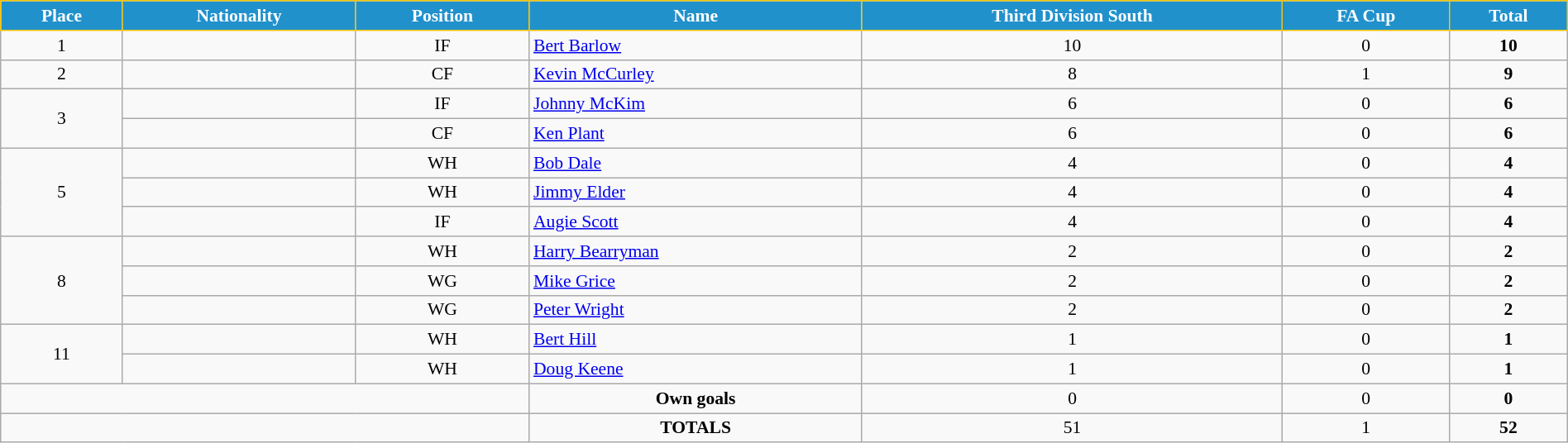<table class="wikitable" style="text-align:center; font-size:90%; width:100%;">
<tr>
<th style="background:#2191CC; color:white; border:1px solid #F7C408; text-align:center;">Place</th>
<th style="background:#2191CC; color:white; border:1px solid #F7C408; text-align:center;">Nationality</th>
<th style="background:#2191CC; color:white; border:1px solid #F7C408; text-align:center;">Position</th>
<th style="background:#2191CC; color:white; border:1px solid #F7C408; text-align:center;">Name</th>
<th style="background:#2191CC; color:white; border:1px solid #F7C408; text-align:center;">Third Division South</th>
<th style="background:#2191CC; color:white; border:1px solid #F7C408; text-align:center;">FA Cup</th>
<th style="background:#2191CC; color:white; border:1px solid #F7C408; text-align:center;">Total</th>
</tr>
<tr>
<td>1</td>
<td></td>
<td>IF</td>
<td align="left"><a href='#'>Bert Barlow</a></td>
<td>10</td>
<td>0</td>
<td><strong>10</strong></td>
</tr>
<tr>
<td>2</td>
<td></td>
<td>CF</td>
<td align="left"><a href='#'>Kevin McCurley</a></td>
<td>8</td>
<td>1</td>
<td><strong>9</strong></td>
</tr>
<tr>
<td rowspan="2">3</td>
<td></td>
<td>IF</td>
<td align="left"><a href='#'>Johnny McKim</a></td>
<td>6</td>
<td>0</td>
<td><strong>6</strong></td>
</tr>
<tr>
<td></td>
<td>CF</td>
<td align="left"><a href='#'>Ken Plant</a></td>
<td>6</td>
<td>0</td>
<td><strong>6</strong></td>
</tr>
<tr>
<td rowspan="3">5</td>
<td></td>
<td>WH</td>
<td align="left"><a href='#'>Bob Dale</a></td>
<td>4</td>
<td>0</td>
<td><strong>4</strong></td>
</tr>
<tr>
<td></td>
<td>WH</td>
<td align="left"><a href='#'>Jimmy Elder</a></td>
<td>4</td>
<td>0</td>
<td><strong>4</strong></td>
</tr>
<tr>
<td></td>
<td>IF</td>
<td align="left"><a href='#'>Augie Scott</a></td>
<td>4</td>
<td>0</td>
<td><strong>4</strong></td>
</tr>
<tr>
<td rowspan="3">8</td>
<td></td>
<td>WH</td>
<td align="left"><a href='#'>Harry Bearryman</a></td>
<td>2</td>
<td>0</td>
<td><strong>2</strong></td>
</tr>
<tr>
<td></td>
<td>WG</td>
<td align="left"><a href='#'>Mike Grice</a></td>
<td>2</td>
<td>0</td>
<td><strong>2</strong></td>
</tr>
<tr>
<td></td>
<td>WG</td>
<td align="left"><a href='#'>Peter Wright</a></td>
<td>2</td>
<td>0</td>
<td><strong>2</strong></td>
</tr>
<tr>
<td rowspan="2">11</td>
<td></td>
<td>WH</td>
<td align="left"><a href='#'>Bert Hill</a></td>
<td>1</td>
<td>0</td>
<td><strong>1</strong></td>
</tr>
<tr>
<td></td>
<td>WH</td>
<td align="left"><a href='#'>Doug Keene</a></td>
<td>1</td>
<td>0</td>
<td><strong>1</strong></td>
</tr>
<tr>
<td colspan="3"></td>
<td><strong>Own goals</strong></td>
<td>0</td>
<td>0</td>
<td><strong>0</strong></td>
</tr>
<tr>
<td colspan="3"></td>
<td><strong>TOTALS</strong></td>
<td>51</td>
<td>1</td>
<td><strong>52</strong></td>
</tr>
</table>
